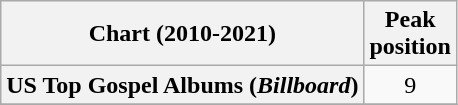<table class="wikitable sortable plainrowheaders" style="text-align:center">
<tr>
<th scope="col">Chart (2010-2021)</th>
<th scope="col">Peak<br>position</th>
</tr>
<tr>
<th scope="row">US Top Gospel Albums (<em>Billboard</em>)</th>
<td align="center">9</td>
</tr>
<tr>
</tr>
</table>
